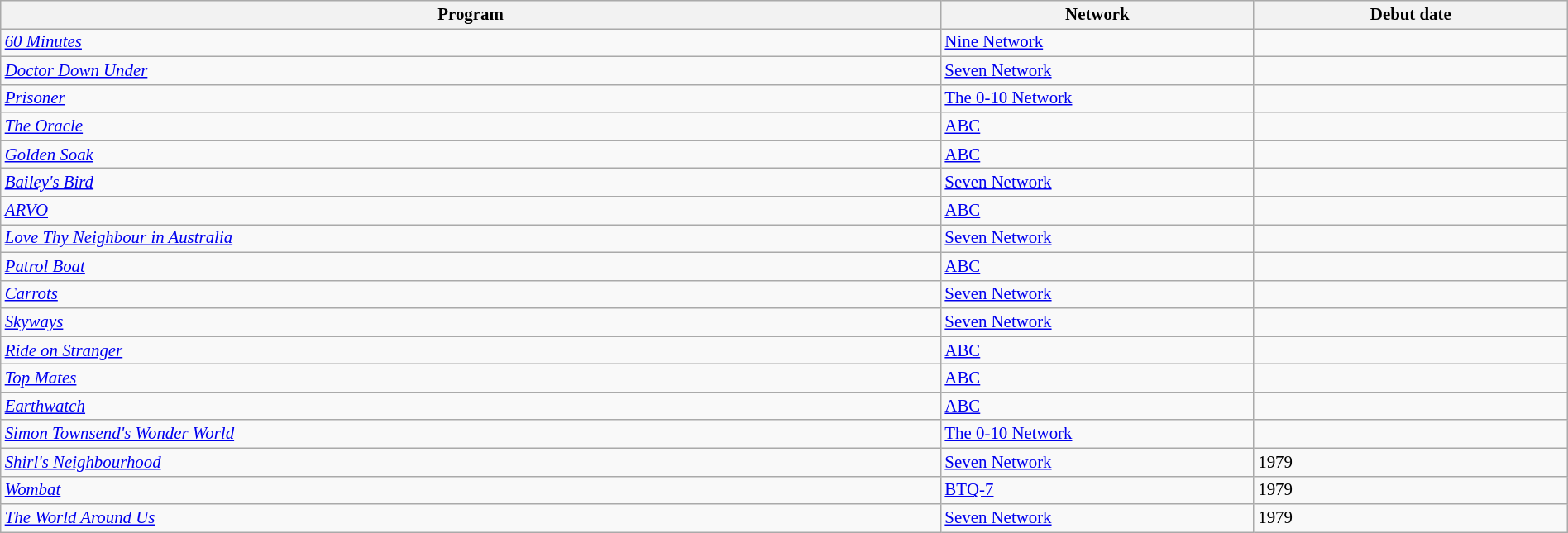<table class="wikitable sortable" width="100%" style="font-size:87%;">
<tr bgcolor="#efefef">
<th width=60%>Program</th>
<th width=20%>Network</th>
<th width=20%>Debut date</th>
</tr>
<tr>
<td><em><a href='#'>60 Minutes</a></em></td>
<td><a href='#'>Nine Network</a></td>
<td></td>
</tr>
<tr>
<td><em><a href='#'>Doctor Down Under</a></em></td>
<td><a href='#'>Seven Network</a></td>
<td></td>
</tr>
<tr>
<td><em><a href='#'>Prisoner</a></em></td>
<td><a href='#'>The 0-10 Network</a></td>
<td></td>
</tr>
<tr>
<td><em><a href='#'>The Oracle</a></em></td>
<td><a href='#'>ABC</a></td>
<td></td>
</tr>
<tr>
<td><em><a href='#'>Golden Soak</a></em></td>
<td><a href='#'>ABC</a></td>
<td></td>
</tr>
<tr>
<td><em><a href='#'>Bailey's Bird</a></em></td>
<td><a href='#'>Seven Network</a></td>
<td></td>
</tr>
<tr>
<td><em><a href='#'>ARVO</a></em></td>
<td><a href='#'>ABC</a></td>
<td></td>
</tr>
<tr>
<td><em><a href='#'>Love Thy Neighbour in Australia</a></em></td>
<td><a href='#'>Seven Network</a></td>
<td></td>
</tr>
<tr>
<td><em><a href='#'>Patrol Boat</a></em></td>
<td><a href='#'>ABC</a></td>
<td></td>
</tr>
<tr>
<td><em><a href='#'>Carrots</a></em></td>
<td><a href='#'>Seven Network</a></td>
<td></td>
</tr>
<tr>
<td><em><a href='#'>Skyways</a></em></td>
<td><a href='#'>Seven Network</a></td>
<td></td>
</tr>
<tr>
<td><em><a href='#'>Ride on Stranger</a></em></td>
<td><a href='#'>ABC</a></td>
<td></td>
</tr>
<tr>
<td><em><a href='#'>Top Mates</a></em></td>
<td><a href='#'>ABC</a></td>
<td></td>
</tr>
<tr>
<td><em><a href='#'>Earthwatch</a></em></td>
<td><a href='#'>ABC</a></td>
<td></td>
</tr>
<tr>
<td><em><a href='#'>Simon Townsend's Wonder World</a></em></td>
<td><a href='#'>The 0-10 Network</a></td>
<td></td>
</tr>
<tr>
<td><em><a href='#'>Shirl's Neighbourhood</a></em></td>
<td><a href='#'>Seven Network</a></td>
<td>1979</td>
</tr>
<tr>
<td><em><a href='#'>Wombat</a></em></td>
<td><a href='#'>BTQ-7</a></td>
<td>1979</td>
</tr>
<tr>
<td><em><a href='#'>The World Around Us</a></em></td>
<td><a href='#'>Seven Network</a></td>
<td>1979</td>
</tr>
</table>
